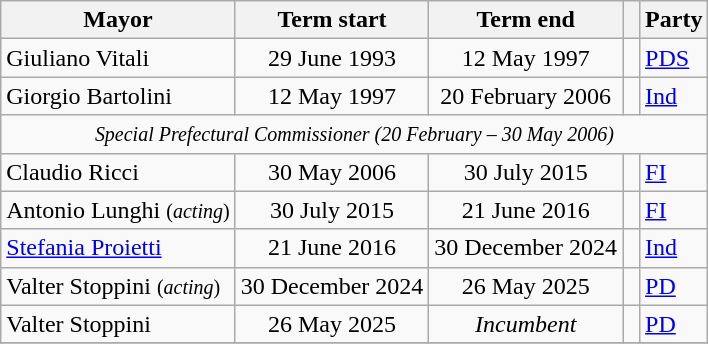<table class="wikitable">
<tr>
<th>Mayor</th>
<th>Term start</th>
<th>Term end</th>
<th class=unsortable> </th>
<th>Party</th>
</tr>
<tr>
<td>Giuliano Vitali</td>
<td align=center>29 June 1993</td>
<td align=center>12 May 1997</td>
<td bgcolor=></td>
<td><a href='#'>PDS</a></td>
</tr>
<tr>
<td>Giorgio Bartolini</td>
<td align=center>12 May 1997</td>
<td align=center>20 February 2006</td>
<td bgcolor=></td>
<td><a href='#'>Ind</a></td>
</tr>
<tr>
<td colspan=5 align=center><small><em>Special Prefectural Commissioner (20 February – 30 May 2006)</em></small></td>
</tr>
<tr>
<td>Claudio Ricci</td>
<td align=center>30 May 2006</td>
<td align=center>30 July 2015</td>
<td bgcolor=></td>
<td><a href='#'>FI</a></td>
</tr>
<tr>
<td>Antonio Lunghi <small>(<em>acting</em>)</small></td>
<td align=center>30 July 2015</td>
<td align=center>21 June 2016</td>
<td bgcolor=></td>
<td><a href='#'>FI</a></td>
</tr>
<tr>
<td><a href='#'>Stefania Proietti</a></td>
<td align=center>21 June 2016</td>
<td align=center>30 December 2024</td>
<td bgcolor=></td>
<td><a href='#'>Ind</a></td>
</tr>
<tr>
<td>Valter Stoppini <small>(<em>acting</em>)</small></td>
<td align=center>30 December 2024</td>
<td align=center>26 May 2025</td>
<td bgcolor=></td>
<td><a href='#'>PD</a></td>
</tr>
<tr>
<td>Valter Stoppini</td>
<td align=center>26 May 2025</td>
<td align=center><em>Incumbent</em></td>
<td bgcolor=></td>
<td><a href='#'>PD</a></td>
</tr>
<tr>
</tr>
</table>
